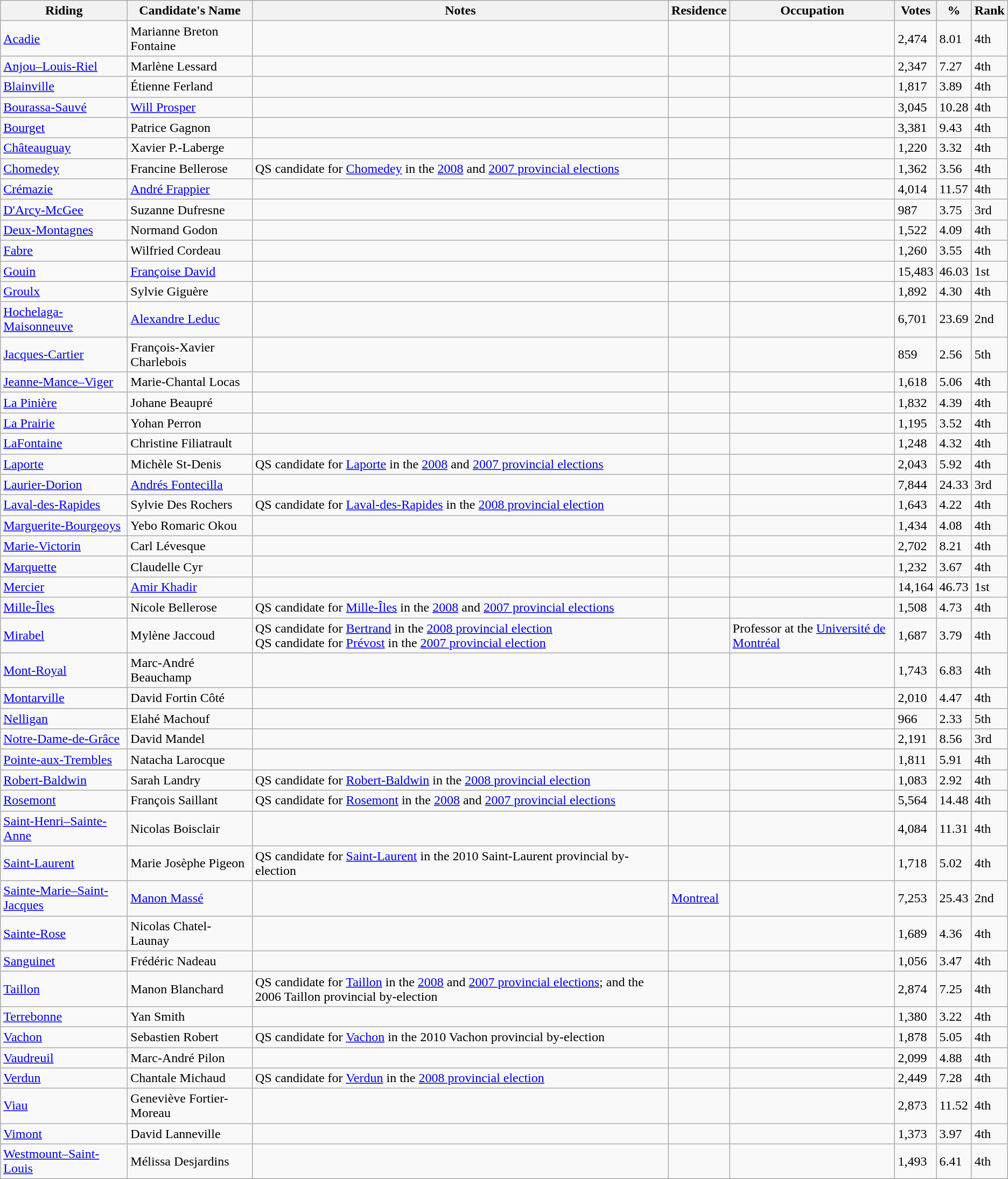<table class="wikitable sortable">
<tr>
<th>Riding<br></th>
<th>Candidate's Name</th>
<th>Notes</th>
<th>Residence</th>
<th>Occupation</th>
<th>Votes</th>
<th>%</th>
<th>Rank</th>
</tr>
<tr>
<td><a href='#'>Acadie</a></td>
<td>Marianne Breton Fontaine</td>
<td></td>
<td></td>
<td></td>
<td>2,474</td>
<td>8.01</td>
<td>4th</td>
</tr>
<tr>
<td><a href='#'>Anjou–Louis-Riel</a></td>
<td>Marlène Lessard</td>
<td></td>
<td></td>
<td></td>
<td>2,347</td>
<td>7.27</td>
<td>4th</td>
</tr>
<tr>
<td><a href='#'>Blainville</a></td>
<td>Étienne Ferland</td>
<td></td>
<td></td>
<td></td>
<td>1,817</td>
<td>3.89</td>
<td>4th</td>
</tr>
<tr>
<td><a href='#'>Bourassa-Sauvé</a></td>
<td><a href='#'>Will Prosper</a></td>
<td></td>
<td></td>
<td></td>
<td>3,045</td>
<td>10.28</td>
<td>4th</td>
</tr>
<tr>
<td><a href='#'>Bourget</a></td>
<td>Patrice Gagnon</td>
<td></td>
<td></td>
<td></td>
<td>3,381</td>
<td>9.43</td>
<td>4th</td>
</tr>
<tr>
<td><a href='#'>Châteauguay</a></td>
<td>Xavier P.-Laberge</td>
<td></td>
<td></td>
<td></td>
<td>1,220</td>
<td>3.32</td>
<td>4th</td>
</tr>
<tr>
<td><a href='#'>Chomedey</a></td>
<td>Francine Bellerose</td>
<td>QS candidate for <a href='#'>Chomedey</a> in the <a href='#'>2008</a> and <a href='#'>2007 provincial elections</a></td>
<td></td>
<td></td>
<td>1,362</td>
<td>3.56</td>
<td>4th</td>
</tr>
<tr>
<td><a href='#'>Crémazie</a></td>
<td><a href='#'>André Frappier</a></td>
<td></td>
<td></td>
<td></td>
<td>4,014</td>
<td>11.57</td>
<td>4th</td>
</tr>
<tr>
<td><a href='#'>D'Arcy-McGee</a></td>
<td>Suzanne Dufresne</td>
<td></td>
<td></td>
<td></td>
<td>987</td>
<td>3.75</td>
<td>3rd</td>
</tr>
<tr>
<td><a href='#'>Deux-Montagnes</a></td>
<td>Normand Godon</td>
<td></td>
<td></td>
<td></td>
<td>1,522</td>
<td>4.09</td>
<td>4th</td>
</tr>
<tr>
<td><a href='#'>Fabre</a></td>
<td>Wilfried Cordeau</td>
<td></td>
<td></td>
<td></td>
<td>1,260</td>
<td>3.55</td>
<td>4th</td>
</tr>
<tr>
<td><a href='#'>Gouin</a></td>
<td><a href='#'>Françoise David</a></td>
<td></td>
<td></td>
<td></td>
<td>15,483</td>
<td>46.03</td>
<td>1st</td>
</tr>
<tr>
<td><a href='#'>Groulx</a></td>
<td>Sylvie Giguère</td>
<td></td>
<td></td>
<td></td>
<td>1,892</td>
<td>4.30</td>
<td>4th</td>
</tr>
<tr>
<td><a href='#'>Hochelaga-Maisonneuve</a></td>
<td><a href='#'>Alexandre Leduc</a></td>
<td></td>
<td></td>
<td></td>
<td>6,701</td>
<td>23.69</td>
<td>2nd</td>
</tr>
<tr>
<td><a href='#'>Jacques-Cartier</a></td>
<td>François-Xavier Charlebois</td>
<td></td>
<td></td>
<td></td>
<td>859</td>
<td>2.56</td>
<td>5th</td>
</tr>
<tr>
<td><a href='#'>Jeanne-Mance–Viger</a></td>
<td>Marie-Chantal Locas</td>
<td></td>
<td></td>
<td></td>
<td>1,618</td>
<td>5.06</td>
<td>4th</td>
</tr>
<tr>
<td><a href='#'>La Pinière</a></td>
<td>Johane Beaupré</td>
<td></td>
<td></td>
<td></td>
<td>1,832</td>
<td>4.39</td>
<td>4th</td>
</tr>
<tr>
<td><a href='#'>La Prairie</a></td>
<td>Yohan Perron</td>
<td></td>
<td></td>
<td></td>
<td>1,195</td>
<td>3.52</td>
<td>4th</td>
</tr>
<tr>
<td><a href='#'>LaFontaine</a></td>
<td>Christine Filiatrault</td>
<td></td>
<td></td>
<td></td>
<td>1,248</td>
<td>4.32</td>
<td>4th</td>
</tr>
<tr>
<td><a href='#'>Laporte</a></td>
<td>Michèle St-Denis</td>
<td>QS candidate for <a href='#'>Laporte</a> in the <a href='#'>2008</a> and <a href='#'>2007 provincial elections</a></td>
<td></td>
<td></td>
<td>2,043</td>
<td>5.92</td>
<td>4th</td>
</tr>
<tr>
<td><a href='#'>Laurier-Dorion</a></td>
<td><a href='#'>Andrés Fontecilla</a></td>
<td></td>
<td></td>
<td></td>
<td>7,844</td>
<td>24.33</td>
<td>3rd</td>
</tr>
<tr>
<td><a href='#'>Laval-des-Rapides</a></td>
<td>Sylvie Des Rochers</td>
<td>QS candidate for <a href='#'>Laval-des-Rapides</a> in the <a href='#'>2008 provincial election</a></td>
<td></td>
<td></td>
<td>1,643</td>
<td>4.22</td>
<td>4th</td>
</tr>
<tr>
<td><a href='#'>Marguerite-Bourgeoys</a></td>
<td>Yebo Romaric Okou</td>
<td></td>
<td></td>
<td></td>
<td>1,434</td>
<td>4.08</td>
<td>4th</td>
</tr>
<tr>
<td><a href='#'>Marie-Victorin</a></td>
<td>Carl Lévesque</td>
<td></td>
<td></td>
<td></td>
<td>2,702</td>
<td>8.21</td>
<td>4th</td>
</tr>
<tr>
<td><a href='#'>Marquette</a></td>
<td>Claudelle Cyr</td>
<td></td>
<td></td>
<td></td>
<td>1,232</td>
<td>3.67</td>
<td>4th</td>
</tr>
<tr>
<td><a href='#'>Mercier</a></td>
<td><a href='#'>Amir Khadir</a></td>
<td></td>
<td></td>
<td></td>
<td>14,164</td>
<td>46.73</td>
<td>1st</td>
</tr>
<tr>
<td><a href='#'>Mille-Îles</a></td>
<td>Nicole Bellerose</td>
<td>QS candidate for <a href='#'>Mille-Îles</a> in the <a href='#'>2008</a> and <a href='#'>2007 provincial elections</a></td>
<td></td>
<td></td>
<td>1,508</td>
<td>4.73</td>
<td>4th</td>
</tr>
<tr>
<td><a href='#'>Mirabel</a></td>
<td>Mylène Jaccoud</td>
<td>QS candidate for <a href='#'>Bertrand</a> in the <a href='#'>2008 provincial election</a> <br> QS candidate for <a href='#'>Prévost</a> in the <a href='#'>2007 provincial election</a></td>
<td></td>
<td>Professor at the <a href='#'>Université de Montréal</a></td>
<td>1,687</td>
<td>3.79</td>
<td>4th</td>
</tr>
<tr>
<td><a href='#'>Mont-Royal</a></td>
<td>Marc-André Beauchamp</td>
<td></td>
<td></td>
<td></td>
<td>1,743</td>
<td>6.83</td>
<td>4th</td>
</tr>
<tr>
<td><a href='#'>Montarville</a></td>
<td>David Fortin Côté</td>
<td></td>
<td></td>
<td></td>
<td>2,010</td>
<td>4.47</td>
<td>4th</td>
</tr>
<tr>
<td><a href='#'>Nelligan</a></td>
<td>Elahé Machouf</td>
<td></td>
<td></td>
<td></td>
<td>966</td>
<td>2.33</td>
<td>5th</td>
</tr>
<tr>
<td><a href='#'>Notre-Dame-de-Grâce</a></td>
<td>David Mandel</td>
<td></td>
<td></td>
<td></td>
<td>2,191</td>
<td>8.56</td>
<td>3rd</td>
</tr>
<tr>
<td><a href='#'>Pointe-aux-Trembles</a></td>
<td>Natacha Larocque</td>
<td></td>
<td></td>
<td></td>
<td>1,811</td>
<td>5.91</td>
<td>4th</td>
</tr>
<tr>
<td><a href='#'>Robert-Baldwin</a></td>
<td>Sarah Landry</td>
<td>QS candidate for <a href='#'>Robert-Baldwin</a> in the <a href='#'>2008 provincial election</a></td>
<td></td>
<td></td>
<td>1,083</td>
<td>2.92</td>
<td>4th</td>
</tr>
<tr>
<td><a href='#'>Rosemont</a></td>
<td>François Saillant</td>
<td>QS candidate for <a href='#'>Rosemont</a> in the <a href='#'>2008</a> and <a href='#'>2007 provincial elections</a></td>
<td></td>
<td></td>
<td>5,564</td>
<td>14.48</td>
<td>4th</td>
</tr>
<tr>
<td><a href='#'>Saint-Henri–Sainte-Anne</a></td>
<td>Nicolas Boisclair</td>
<td></td>
<td></td>
<td></td>
<td>4,084</td>
<td>11.31</td>
<td>4th</td>
</tr>
<tr>
<td><a href='#'>Saint-Laurent</a></td>
<td>Marie Josèphe Pigeon</td>
<td>QS candidate for <a href='#'>Saint-Laurent</a> in the 2010 Saint-Laurent provincial by-election</td>
<td></td>
<td></td>
<td>1,718</td>
<td>5.02</td>
<td>4th</td>
</tr>
<tr>
<td><a href='#'>Sainte-Marie–Saint-Jacques</a></td>
<td><a href='#'>Manon Massé</a></td>
<td></td>
<td><a href='#'>Montreal</a></td>
<td></td>
<td>7,253</td>
<td>25.43</td>
<td>2nd</td>
</tr>
<tr>
<td><a href='#'>Sainte-Rose</a></td>
<td>Nicolas Chatel-Launay</td>
<td></td>
<td></td>
<td></td>
<td>1,689</td>
<td>4.36</td>
<td>4th</td>
</tr>
<tr>
<td><a href='#'>Sanguinet</a></td>
<td>Frédéric Nadeau</td>
<td></td>
<td></td>
<td></td>
<td>1,056</td>
<td>3.47</td>
<td>4th</td>
</tr>
<tr>
<td><a href='#'>Taillon</a></td>
<td>Manon Blanchard</td>
<td>QS candidate for <a href='#'>Taillon</a> in the <a href='#'>2008</a> and <a href='#'>2007 provincial elections</a>; and the 2006 Taillon provincial by-election</td>
<td></td>
<td></td>
<td>2,874</td>
<td>7.25</td>
<td>4th</td>
</tr>
<tr>
<td><a href='#'>Terrebonne</a></td>
<td>Yan Smith</td>
<td></td>
<td></td>
<td></td>
<td>1,380</td>
<td>3.22</td>
<td>4th</td>
</tr>
<tr>
<td><a href='#'>Vachon</a></td>
<td>Sebastien Robert</td>
<td>QS candidate for <a href='#'>Vachon</a> in the 2010 Vachon provincial by-election</td>
<td></td>
<td></td>
<td>1,878</td>
<td>5.05</td>
<td>4th</td>
</tr>
<tr>
<td><a href='#'>Vaudreuil</a></td>
<td>Marc-André Pilon</td>
<td></td>
<td></td>
<td></td>
<td>2,099</td>
<td>4.88</td>
<td>4th</td>
</tr>
<tr>
<td><a href='#'>Verdun</a></td>
<td>Chantale Michaud</td>
<td>QS candidate for <a href='#'>Verdun</a> in the <a href='#'>2008 provincial election</a></td>
<td></td>
<td></td>
<td>2,449</td>
<td>7.28</td>
<td>4th</td>
</tr>
<tr>
<td><a href='#'>Viau</a></td>
<td>Geneviève Fortier-Moreau</td>
<td></td>
<td></td>
<td></td>
<td>2,873</td>
<td>11.52</td>
<td>4th</td>
</tr>
<tr>
<td><a href='#'>Vimont</a></td>
<td>David Lanneville</td>
<td></td>
<td></td>
<td></td>
<td>1,373</td>
<td>3.97</td>
<td>4th</td>
</tr>
<tr>
<td><a href='#'>Westmount–Saint-Louis</a></td>
<td>Mélissa Desjardins</td>
<td></td>
<td></td>
<td></td>
<td>1,493</td>
<td>6.41</td>
<td>4th</td>
</tr>
</table>
